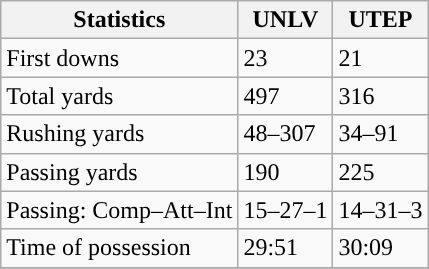<table class="wikitable" style="float: left;">
<tr>
<th>Statistics</th>
<th>UNLV</th>
<th>UTEP</th>
</tr>
<tr>
<td>First downs</td>
<td>23</td>
<td>21</td>
</tr>
<tr>
<td>Total yards</td>
<td>497</td>
<td>316</td>
</tr>
<tr>
<td>Rushing yards</td>
<td>48–307</td>
<td>34–91</td>
</tr>
<tr>
<td>Passing yards</td>
<td>190</td>
<td>225</td>
</tr>
<tr>
<td>Passing: Comp–Att–Int</td>
<td>15–27–1</td>
<td>14–31–3</td>
</tr>
<tr>
<td>Time of possession</td>
<td>29:51</td>
<td>30:09</td>
</tr>
<tr>
</tr>
</table>
